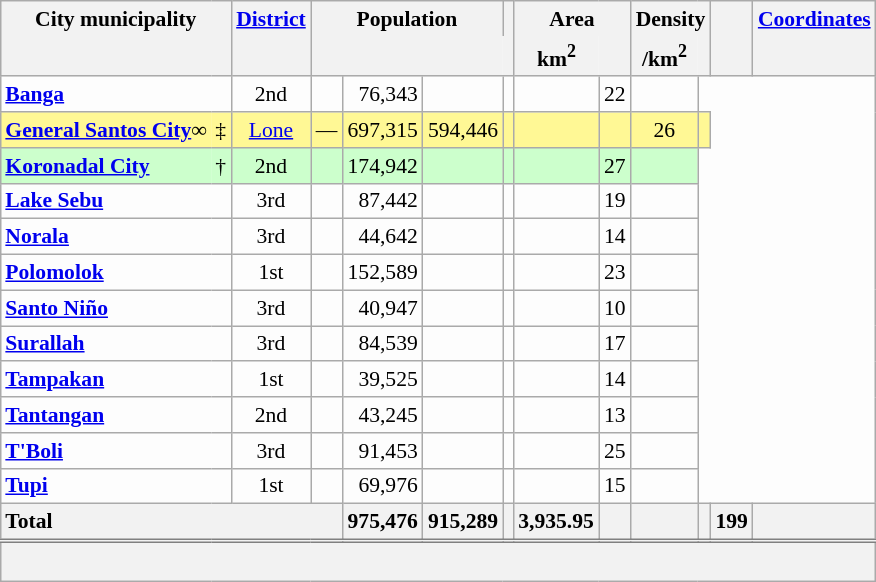<table class="wikitable sortable" style="margin:auto;table-layout:fixed;text-align:right;background-color:#FDFDFD;font-size:90%;border-collapse:collapse;">
<tr>
<th scope="col" style="border-bottom:none;" class="unsortable" colspan=2>City  municipality</th>
<th scope="col" style="border-bottom:none;" class="unsortable"><a href='#'>District</a></th>
<th scope="col" style="border-bottom:none;" class="unsortable" colspan=3>Population</th>
<th scope="col" style="border-bottom:none;" class="unsortable"></th>
<th scope="col" style="border-bottom:none;" class="unsortable" colspan=2>Area</th>
<th scope="col" style="border-bottom:none;" class="unsortable" colspan=2>Density</th>
<th scope="col" style="border-bottom:none;" class="unsortable"></th>
<th scope="col" style="border-bottom:none;" class="unsortable"><a href='#'>Coordinates</a></th>
</tr>
<tr>
<th scope="col" style="border-top:none;" colspan=2></th>
<th scope="col" style="border-top:none;"></th>
<th scope="col" style="border-style:hidden hidden solid solid;" colspan=2></th>
<th scope="col" style="border-style:hidden hidden solid solid;" colspan=1></th>
<th scope="col" style="border-top:none;"></th>
<th scope="col" style="border-style:hidden hidden solid solid;">km<sup>2</sup></th>
<th scope="col" style="border-style:hidden solid solid hidden;" class="unsortable"></th>
<th scope="col" style="border-style:hidden hidden solid solid;">/km<sup>2</sup></th>
<th scope="col" style="border-style:hidden solid solid hidden;" class="unsortable"></th>
<th scope="col" style="border-top:none;"></th>
<th scope="col" style="border-top:none;"></th>
</tr>
<tr>
<th scope="row" style="text-align:left;background-color:initial;" colspan=2><a href='#'>Banga</a></th>
<td style="text-align:center;">2nd</td>
<td></td>
<td>76,343</td>
<td></td>
<td></td>
<td></td>
<td style="text-align:center;">22</td>
<td style="text-align:center;"></td>
</tr>
<tr style="background-color:#FFF895;">
<th scope="row" style="text-align:left;background-color:#FFF895;border-right:0;"><a href='#'>General Santos City</a>∞</th>
<td style="text-align:right;border-left:0;">‡</td>
<td style="text-align:center;"><a href='#'>Lone</a></td>
<td>—</td>
<td>697,315</td>
<td>594,446</td>
<td></td>
<td></td>
<td></td>
<td style="text-align:center;">26</td>
<td style="text-align:center;"></td>
</tr>
<tr style="background-color:#CCFFCC;">
<th scope="row" style="text-align:left;background-color:#CCFFCC;border-right:0;"><a href='#'>Koronadal City</a></th>
<td style="text-align:right;border-left:0;">†</td>
<td style="text-align:center;">2nd</td>
<td></td>
<td>174,942</td>
<td></td>
<td></td>
<td></td>
<td style="text-align:center;">27</td>
<td style="text-align:center;"></td>
</tr>
<tr>
<th scope="row" style="text-align:left;background-color:initial;" colspan=2><a href='#'>Lake Sebu</a></th>
<td style="text-align:center;">3rd</td>
<td></td>
<td>87,442</td>
<td></td>
<td></td>
<td></td>
<td style="text-align:center;">19</td>
<td style="text-align:center;"></td>
</tr>
<tr>
<th scope="row" style="text-align:left;background-color:initial;" colspan=2><a href='#'>Norala</a></th>
<td style="text-align:center;">3rd</td>
<td></td>
<td>44,642</td>
<td></td>
<td></td>
<td></td>
<td style="text-align:center;">14</td>
<td style="text-align:center;"></td>
</tr>
<tr>
<th scope="row" style="text-align:left;background-color:initial;" colspan=2><a href='#'>Polomolok</a></th>
<td style="text-align:center;">1st</td>
<td></td>
<td>152,589</td>
<td></td>
<td></td>
<td></td>
<td style="text-align:center;">23</td>
<td style="text-align:center;"></td>
</tr>
<tr>
<th scope="row" style="text-align:left;background-color:initial;" colspan=2><a href='#'>Santo Niño</a></th>
<td style="text-align:center;">3rd</td>
<td></td>
<td>40,947</td>
<td></td>
<td></td>
<td></td>
<td style="text-align:center;">10</td>
<td style="text-align:center;"></td>
</tr>
<tr>
<th scope="row" style="text-align:left;background-color:initial;" colspan=2><a href='#'>Surallah</a></th>
<td style="text-align:center;">3rd</td>
<td></td>
<td>84,539</td>
<td></td>
<td></td>
<td></td>
<td style="text-align:center;">17</td>
<td style="text-align:center;"></td>
</tr>
<tr>
<th scope="row" style="text-align:left;background-color:initial;" colspan=2><a href='#'>Tampakan</a></th>
<td style="text-align:center;">1st</td>
<td></td>
<td>39,525</td>
<td></td>
<td></td>
<td></td>
<td style="text-align:center;">14</td>
<td style="text-align:center;"></td>
</tr>
<tr>
<th scope="row" style="text-align:left;background-color:initial;" colspan=2><a href='#'>Tantangan</a></th>
<td style="text-align:center;">2nd</td>
<td></td>
<td>43,245</td>
<td></td>
<td></td>
<td></td>
<td style="text-align:center;">13</td>
<td style="text-align:center;"></td>
</tr>
<tr>
<th scope="row" style="text-align:left;background-color:initial;" colspan=2><a href='#'>T'Boli</a></th>
<td style="text-align:center;">3rd</td>
<td></td>
<td>91,453</td>
<td></td>
<td></td>
<td></td>
<td style="text-align:center;">25</td>
<td style="text-align:center;"></td>
</tr>
<tr>
<th scope="row" style="text-align:left;background-color:initial;" colspan=2><a href='#'>Tupi</a></th>
<td style="text-align:center;">1st</td>
<td></td>
<td>69,976</td>
<td></td>
<td></td>
<td></td>
<td style="text-align:center;">15</td>
<td style="text-align:center;"></td>
</tr>
<tr class="sortbottom">
<th scope="row" colspan=4 style="text-align:left;">Total</th>
<th scope="col" style="text-align:right;">975,476</th>
<th scope="col" style="text-align:right;">915,289</th>
<th scope="col" style="text-align:right;"></th>
<th scope="col" style="text-align:right;">3,935.95</th>
<th scope="col"></th>
<th scope="col" style="text-align:right;"></th>
<th scope="col" style="text-align:right;"></th>
<th scope="col">199</th>
<th scope="col" style="font-style:italic;"></th>
</tr>
<tr class="sortbottom" style="background-color:#F2F2F2;border-top:double grey;line-height:1.3em;">
<td colspan="13"><br></td>
</tr>
</table>
